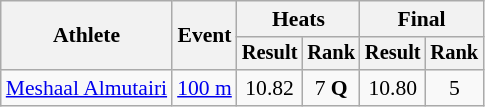<table class="wikitable" style="font-size:90%">
<tr>
<th rowspan=2>Athlete</th>
<th rowspan=2>Event</th>
<th colspan=2>Heats</th>
<th colspan=2>Final</th>
</tr>
<tr style="font-size:95%">
<th>Result</th>
<th>Rank</th>
<th>Result</th>
<th>Rank</th>
</tr>
<tr align=center>
<td align=left><a href='#'>Meshaal Almutairi</a></td>
<td align=left><a href='#'>100 m</a></td>
<td>10.82</td>
<td>7 <strong>Q</strong></td>
<td>10.80</td>
<td>5</td>
</tr>
</table>
